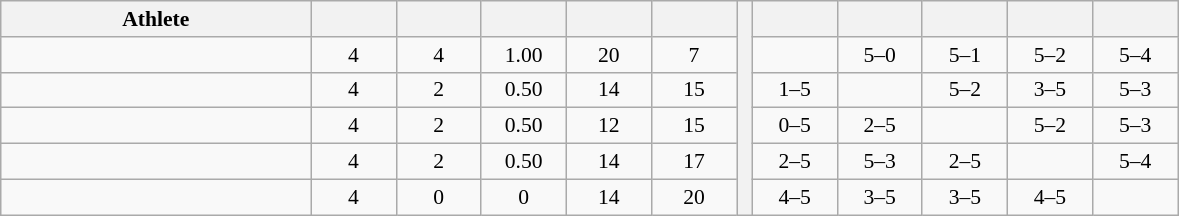<table class="wikitable" style="text-align:center; font-size:90%;">
<tr>
<th width=200>Athlete</th>
<th width=50></th>
<th width=50></th>
<th width=50></th>
<th width=50></th>
<th width=50></th>
<th rowspan=6> </th>
<th width=50></th>
<th width=50></th>
<th width=50></th>
<th width=50></th>
<th width=50></th>
</tr>
<tr>
<td align=left></td>
<td>4</td>
<td>4</td>
<td>1.00</td>
<td>20</td>
<td>7</td>
<td></td>
<td>5–0</td>
<td>5–1</td>
<td>5–2</td>
<td>5–4</td>
</tr>
<tr>
<td align=left></td>
<td>4</td>
<td>2</td>
<td>0.50</td>
<td>14</td>
<td>15</td>
<td>1–5</td>
<td></td>
<td>5–2</td>
<td>3–5</td>
<td>5–3</td>
</tr>
<tr>
<td align=left></td>
<td>4</td>
<td>2</td>
<td>0.50</td>
<td>12</td>
<td>15</td>
<td>0–5</td>
<td>2–5</td>
<td></td>
<td>5–2</td>
<td>5–3</td>
</tr>
<tr>
<td align=left></td>
<td>4</td>
<td>2</td>
<td>0.50</td>
<td>14</td>
<td>17</td>
<td>2–5</td>
<td>5–3</td>
<td>2–5</td>
<td></td>
<td>5–4</td>
</tr>
<tr>
<td align=left></td>
<td>4</td>
<td>0</td>
<td>0</td>
<td>14</td>
<td>20</td>
<td>4–5</td>
<td>3–5</td>
<td>3–5</td>
<td>4–5</td>
<td></td>
</tr>
</table>
